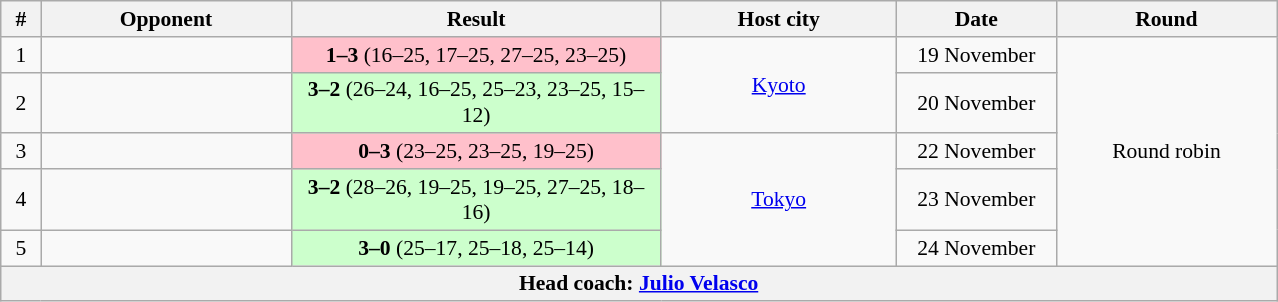<table class="wikitable" style="text-align: center;font-size:90%;">
<tr>
<th width=20>#</th>
<th width=160>Opponent</th>
<th width=240>Result</th>
<th width=150>Host city</th>
<th width=100>Date</th>
<th width=140>Round</th>
</tr>
<tr>
<td>1</td>
<td align=left></td>
<td bgcolor=pink><strong>1–3</strong> (16–25, 17–25, 27–25, 23–25)</td>
<td rowspan=2> <a href='#'>Kyoto</a></td>
<td>19 November</td>
<td rowspan=5>Round robin</td>
</tr>
<tr>
<td>2</td>
<td align=left></td>
<td bgcolor=ccffcc><strong>3–2</strong> (26–24, 16–25, 25–23, 23–25, 15–12)</td>
<td>20 November</td>
</tr>
<tr>
<td>3</td>
<td align=left></td>
<td bgcolor=pink><strong>0–3</strong> (23–25, 23–25, 19–25)</td>
<td rowspan=3> <a href='#'>Tokyo</a></td>
<td>22 November</td>
</tr>
<tr>
<td>4</td>
<td align=left></td>
<td bgcolor=ccffcc><strong>3–2</strong> (28–26, 19–25, 19–25, 27–25, 18–16)</td>
<td>23 November</td>
</tr>
<tr>
<td>5</td>
<td align=left></td>
<td bgcolor=ccffcc><strong>3–0</strong> (25–17, 25–18, 25–14)</td>
<td>24 November</td>
</tr>
<tr>
<th colspan=6>Head coach:  <a href='#'>Julio Velasco</a></th>
</tr>
</table>
